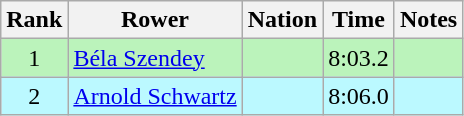<table class="wikitable" style="text-align:center">
<tr>
<th>Rank</th>
<th>Rower</th>
<th>Nation</th>
<th>Time</th>
<th>Notes</th>
</tr>
<tr bgcolor=bbf3bb>
<td>1</td>
<td align=left><a href='#'>Béla Szendey</a></td>
<td align=left></td>
<td>8:03.2</td>
<td></td>
</tr>
<tr bgcolor=bbf9ff>
<td>2</td>
<td align=left><a href='#'>Arnold Schwartz</a></td>
<td align=left></td>
<td>8:06.0</td>
<td></td>
</tr>
</table>
